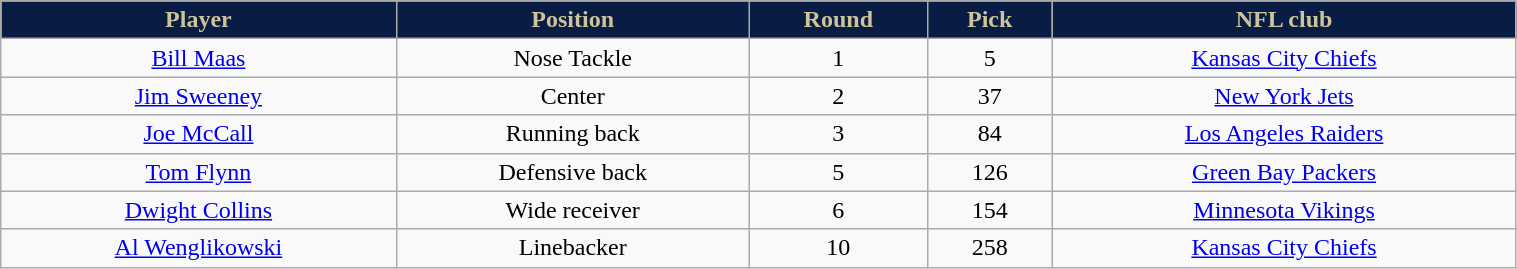<table class="wikitable" width="80%">
<tr align="center"  style="background:#091C44;color:#CEC499;">
<td><strong>Player</strong></td>
<td><strong>Position</strong></td>
<td><strong>Round</strong></td>
<td><strong>Pick</strong></td>
<td><strong>NFL club</strong></td>
</tr>
<tr align="center" bgcolor="">
<td><a href='#'>Bill Maas</a></td>
<td>Nose Tackle</td>
<td>1</td>
<td>5</td>
<td><a href='#'>Kansas City Chiefs</a></td>
</tr>
<tr align="center" bgcolor="">
<td><a href='#'>Jim Sweeney</a></td>
<td>Center</td>
<td>2</td>
<td>37</td>
<td><a href='#'>New York Jets</a></td>
</tr>
<tr align="center" bgcolor="">
<td><a href='#'>Joe McCall</a></td>
<td>Running back</td>
<td>3</td>
<td>84</td>
<td><a href='#'>Los Angeles Raiders</a></td>
</tr>
<tr align="center" bgcolor="">
<td><a href='#'>Tom Flynn</a></td>
<td>Defensive back</td>
<td>5</td>
<td>126</td>
<td><a href='#'>Green Bay Packers</a></td>
</tr>
<tr align="center" bgcolor="">
<td><a href='#'>Dwight Collins</a></td>
<td>Wide receiver</td>
<td>6</td>
<td>154</td>
<td><a href='#'>Minnesota Vikings</a></td>
</tr>
<tr align="center" bgcolor="">
<td><a href='#'>Al Wenglikowski</a></td>
<td>Linebacker</td>
<td>10</td>
<td>258</td>
<td><a href='#'>Kansas City Chiefs</a></td>
</tr>
</table>
